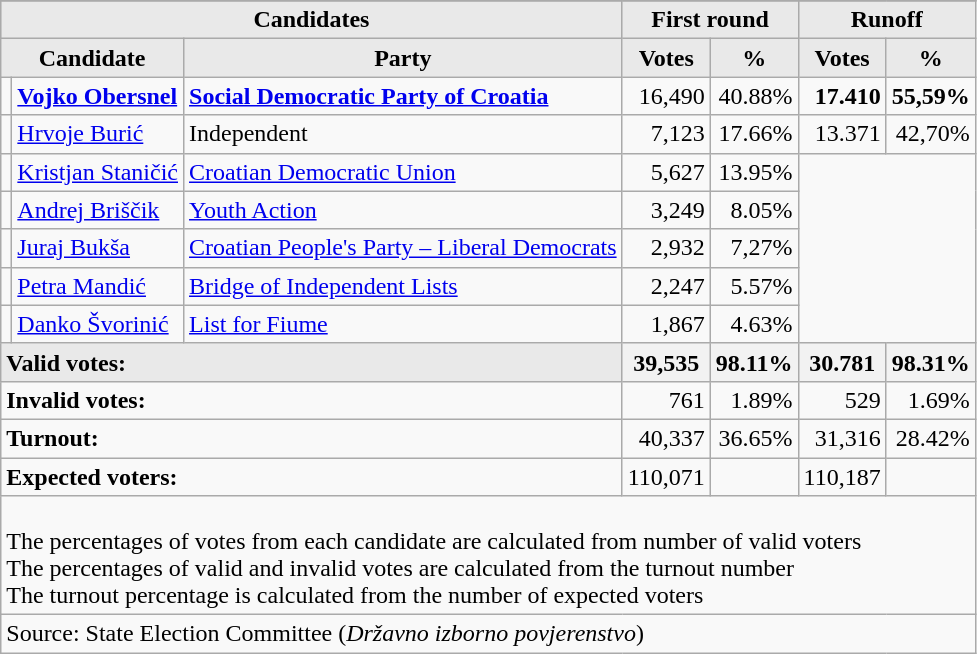<table class="wikitable" border="1">
<tr>
</tr>
<tr style="background-color:#C9C9C9">
<th style="background-color:#E9E9E9" align= center colspan="3">Candidates</th>
<th style="background-color:#E9E9E9" align= center colspan="2">First round</th>
<th style="background-color:#E9E9E9" align= center colspan="2">Runoff</th>
</tr>
<tr>
<th style="background-color:#E9E9E9" align= center colspan="2">Candidate</th>
<th style="background-color:#E9E9E9" align= center>Party</th>
<th style="background-color:#E9E9E9" align= center>Votes</th>
<th style="background-color:#E9E9E9" align= center>%</th>
<th style="background-color:#E9E9E9" align= center>Votes</th>
<th style="background-color:#E9E9E9" align= center>%</th>
</tr>
<tr>
<td bgcolor=></td>
<td align = left><strong><a href='#'>Vojko Obersnel</a></strong></td>
<td align = left><strong><a href='#'>Social Democratic Party of Croatia</a></strong></td>
<td align = right>16,490</td>
<td align = right>40.88%</td>
<td align = right><strong>17.410</strong></td>
<td align = right><strong>55,59%</strong></td>
</tr>
<tr>
<td bgcolor=></td>
<td align = left><a href='#'>Hrvoje Burić</a></td>
<td align = left>Independent</td>
<td align = right>7,123</td>
<td align = right>17.66%</td>
<td align = right>13.371</td>
<td align = right>42,70%</td>
</tr>
<tr>
<td bgcolor=></td>
<td align = left><a href='#'>Kristjan Staničić</a></td>
<td align = left><a href='#'>Croatian Democratic Union</a></td>
<td align = right>5,627</td>
<td align = right>13.95%</td>
</tr>
<tr>
<td bgcolor=></td>
<td align = left><a href='#'>Andrej Briščik</a></td>
<td align = left><a href='#'>Youth Action</a></td>
<td align = right>3,249</td>
<td align = right>8.05%</td>
</tr>
<tr>
<td bgcolor=></td>
<td align = left><a href='#'>Juraj Bukša</a></td>
<td align = left><a href='#'>Croatian People's Party – Liberal Democrats</a></td>
<td align = right>2,932</td>
<td align = right>7,27%</td>
</tr>
<tr>
<td bgcolor=></td>
<td align = left><a href='#'>Petra Mandić</a></td>
<td align = left><a href='#'>Bridge of Independent Lists</a></td>
<td align = right>2,247</td>
<td align = right>5.57%</td>
</tr>
<tr>
<td bgcolor=></td>
<td align = left><a href='#'>Danko Švorinić</a></td>
<td align = left><a href='#'>List for Fiume</a></td>
<td align = right>1,867</td>
<td align = right>4.63%</td>
</tr>
<tr style="background-color:#E9E9E9">
<td align=left colspan=3><strong>Valid votes:</strong></td>
<th align= right>39,535</th>
<th align= right>98.11%</th>
<th align= right>30.781</th>
<th align= right>98.31%</th>
</tr>
<tr>
<td align=left colspan=3><strong>Invalid votes:</strong></td>
<td align=right>761</td>
<td align=right>1.89%</td>
<td align=right>529</td>
<td align=right>1.69%</td>
</tr>
<tr>
<td align=left colspan=3><strong>Turnout:</strong></td>
<td align=right>40,337</td>
<td align=right>36.65%</td>
<td align=right>31,316</td>
<td align=right>28.42%</td>
</tr>
<tr>
<td align=left colspan=3><strong>Expected voters:</strong></td>
<td align=right>110,071</td>
<td align=right></td>
<td align=right>110,187</td>
<td align=right></td>
</tr>
<tr>
<td align=left colspan=7><br>The percentages of votes from each candidate are calculated from number of valid voters<br>
The percentages of valid and invalid votes are calculated from the turnout number<br>
The turnout percentage is calculated from the number of expected voters</td>
</tr>
<tr>
<td align=left colspan=7>Source: State Election Committee (<em>Državno izborno povjerenstvo</em>) </td>
</tr>
</table>
